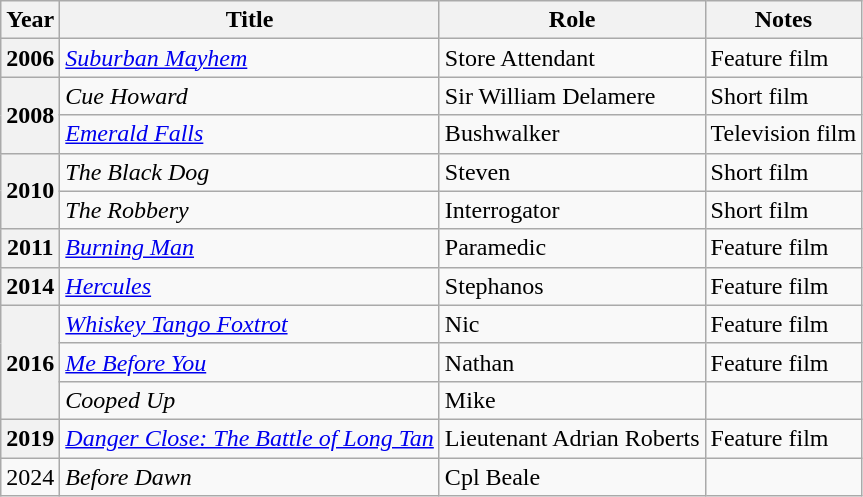<table class="wikitable plainrowheaders sortable">
<tr>
<th scope="col">Year</th>
<th scope="col">Title</th>
<th scope="col">Role</th>
<th class="unsortable">Notes</th>
</tr>
<tr>
<th scope="row">2006</th>
<td><em><a href='#'>Suburban Mayhem</a></em></td>
<td>Store Attendant</td>
<td>Feature film</td>
</tr>
<tr>
<th rowspan="2" scope="row">2008</th>
<td><em>Cue Howard</em></td>
<td>Sir William Delamere</td>
<td>Short film</td>
</tr>
<tr>
<td><em><a href='#'>Emerald Falls</a></em></td>
<td>Bushwalker</td>
<td>Television film</td>
</tr>
<tr>
<th rowspan="2" scope="row">2010</th>
<td><em>The Black Dog</em></td>
<td>Steven</td>
<td>Short film</td>
</tr>
<tr>
<td><em>The Robbery</em></td>
<td>Interrogator</td>
<td>Short film</td>
</tr>
<tr>
<th scope="row">2011</th>
<td><em><a href='#'>Burning Man</a></em></td>
<td>Paramedic</td>
<td>Feature film</td>
</tr>
<tr>
<th scope="row">2014</th>
<td><em><a href='#'>Hercules</a></em></td>
<td>Stephanos</td>
<td>Feature film</td>
</tr>
<tr>
<th rowspan="3" scope="row">2016</th>
<td><em><a href='#'>Whiskey Tango Foxtrot</a></em></td>
<td>Nic</td>
<td>Feature film</td>
</tr>
<tr>
<td><em><a href='#'>Me Before You</a></em></td>
<td>Nathan</td>
<td>Feature film</td>
</tr>
<tr>
<td><em>Cooped Up</em></td>
<td>Mike</td>
<td></td>
</tr>
<tr>
<th scope="row">2019</th>
<td><em><a href='#'>Danger Close: The Battle of Long Tan</a></em></td>
<td>Lieutenant Adrian Roberts</td>
<td>Feature film</td>
</tr>
<tr>
<td>2024</td>
<td><em>Before Dawn</em></td>
<td>Cpl Beale</td>
<td></td>
</tr>
</table>
